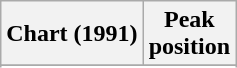<table class="wikitable sortable">
<tr>
<th>Chart (1991)</th>
<th>Peak<br>position</th>
</tr>
<tr>
</tr>
<tr>
</tr>
<tr>
</tr>
<tr>
</tr>
<tr>
</tr>
</table>
